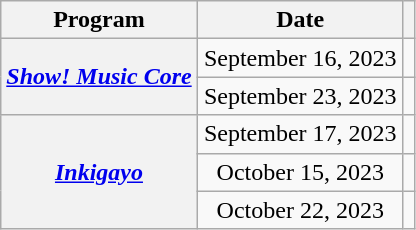<table class="wikitable plainrowheaders sortable" style="text-align:center;">
<tr>
<th scope="col">Program</th>
<th width="130" scope="col">Date</th>
<th scope="col" class="unsortable"></th>
</tr>
<tr>
<th rowspan="2" scope="row"><em><a href='#'>Show! Music Core</a></em></th>
<td>September 16, 2023</td>
<td style="text-align:center"></td>
</tr>
<tr>
<td>September 23, 2023</td>
<td style="text-align:center"></td>
</tr>
<tr>
<th rowspan="3" scope="row"><em><a href='#'>Inkigayo</a></em></th>
<td>September 17, 2023</td>
<td style="text-align:center"></td>
</tr>
<tr>
<td>October 15, 2023</td>
<td style="text-align:center"></td>
</tr>
<tr>
<td>October 22, 2023</td>
<td style="text-align:center"></td>
</tr>
</table>
